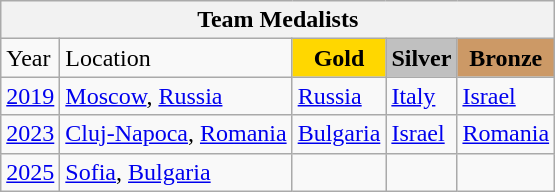<table class="wikitable">
<tr>
<th colspan=5 align="center"><strong>Team Medalists</strong></th>
</tr>
<tr>
<td>Year</td>
<td>Location</td>
<td style="text-align:center;background-color:gold;"><strong>Gold</strong></td>
<td style="text-align:center;background-color:silver;"><strong>Silver</strong></td>
<td style="text-align:center;background-color:#CC9966;"><strong>Bronze</strong></td>
</tr>
<tr>
<td><a href='#'>2019</a></td>
<td> <a href='#'>Moscow</a>, <a href='#'>Russia</a></td>
<td> <a href='#'>Russia</a></td>
<td> <a href='#'>Italy</a></td>
<td> <a href='#'>Israel</a></td>
</tr>
<tr>
<td><a href='#'>2023</a></td>
<td> <a href='#'>Cluj-Napoca</a>, <a href='#'>Romania</a></td>
<td> <a href='#'>Bulgaria</a></td>
<td> <a href='#'>Israel</a></td>
<td> <a href='#'>Romania</a></td>
</tr>
<tr>
<td><a href='#'>2025</a></td>
<td> <a href='#'>Sofia</a>, <a href='#'>Bulgaria</a></td>
<td></td>
<td></td>
<td></td>
</tr>
</table>
